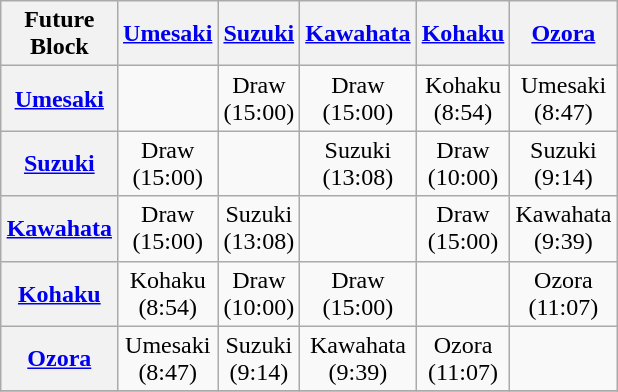<table class="wikitable" style="text-align:center; margin: 1em auto 1em auto;" width="25%">
<tr>
<th>Future Block</th>
<th><a href='#'>Umesaki</a></th>
<th><a href='#'>Suzuki</a></th>
<th><a href='#'>Kawahata</a></th>
<th><a href='#'>Kohaku</a></th>
<th><a href='#'>Ozora</a></th>
</tr>
<tr>
<th><a href='#'>Umesaki</a></th>
<td></td>
<td>Draw<br>(15:00)</td>
<td>Draw<br>(15:00)</td>
<td>Kohaku<br>(8:54)</td>
<td>Umesaki<br>(8:47)</td>
</tr>
<tr>
<th><a href='#'>Suzuki</a></th>
<td>Draw<br>(15:00)</td>
<td></td>
<td>Suzuki<br>(13:08)</td>
<td>Draw<br>(10:00)</td>
<td>Suzuki<br>(9:14)</td>
</tr>
<tr>
<th><a href='#'>Kawahata</a></th>
<td>Draw<br>(15:00)</td>
<td>Suzuki<br>(13:08)</td>
<td></td>
<td>Draw<br>(15:00)</td>
<td>Kawahata<br>(9:39)</td>
</tr>
<tr>
<th><a href='#'>Kohaku</a></th>
<td>Kohaku<br>(8:54)</td>
<td>Draw<br>(10:00)</td>
<td>Draw<br>(15:00)</td>
<td></td>
<td>Ozora<br>(11:07)</td>
</tr>
<tr>
<th><a href='#'>Ozora</a></th>
<td>Umesaki<br>(8:47)</td>
<td>Suzuki<br>(9:14)</td>
<td>Kawahata<br>(9:39)</td>
<td>Ozora<br>(11:07)</td>
<td></td>
</tr>
<tr>
</tr>
</table>
